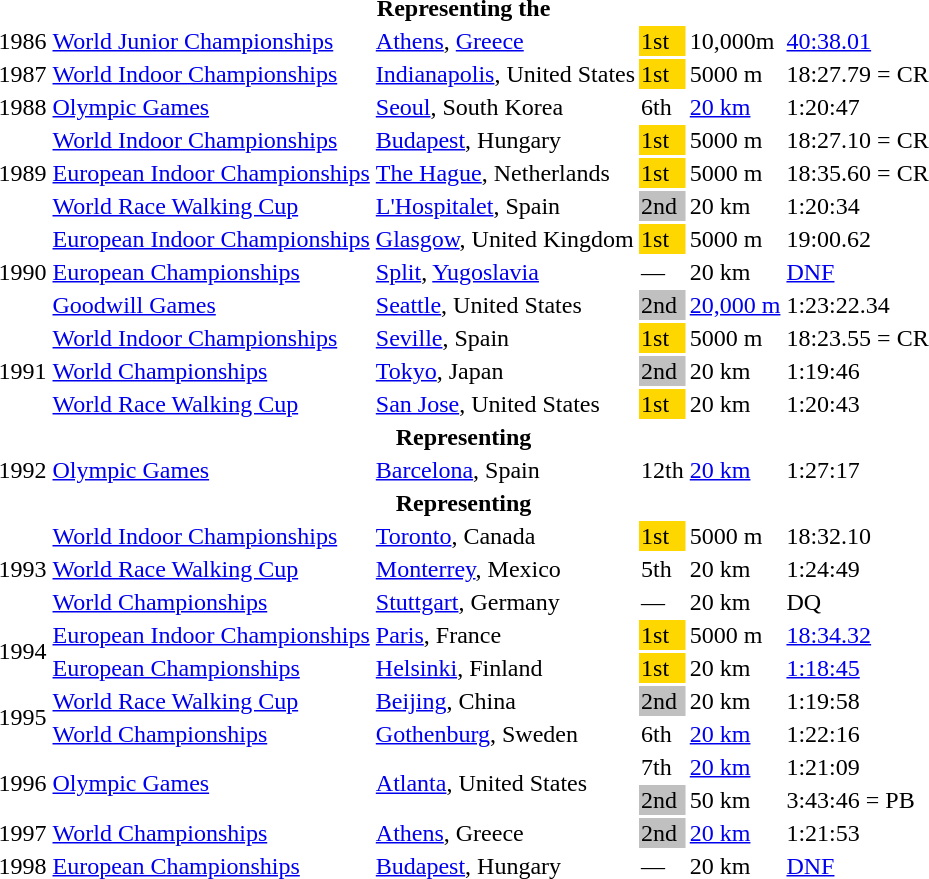<table>
<tr>
<th colspan="6">Representing the </th>
</tr>
<tr>
<td>1986</td>
<td><a href='#'>World Junior Championships</a></td>
<td><a href='#'>Athens</a>, <a href='#'>Greece</a></td>
<td bgcolor=gold>1st</td>
<td>10,000m</td>
<td><a href='#'>40:38.01</a></td>
</tr>
<tr>
<td>1987</td>
<td><a href='#'>World Indoor Championships</a></td>
<td><a href='#'>Indianapolis</a>, United States</td>
<td bgcolor="gold">1st</td>
<td>5000 m</td>
<td>18:27.79 = CR</td>
</tr>
<tr>
<td>1988</td>
<td><a href='#'>Olympic Games</a></td>
<td><a href='#'>Seoul</a>, South Korea</td>
<td>6th</td>
<td><a href='#'>20 km</a></td>
<td>1:20:47</td>
</tr>
<tr>
<td rowspan=3>1989</td>
<td><a href='#'>World Indoor Championships</a></td>
<td><a href='#'>Budapest</a>, Hungary</td>
<td bgcolor="gold">1st</td>
<td>5000 m</td>
<td>18:27.10 = CR</td>
</tr>
<tr>
<td><a href='#'>European Indoor Championships</a></td>
<td><a href='#'>The Hague</a>, Netherlands</td>
<td bgcolor="gold">1st</td>
<td>5000 m</td>
<td>18:35.60 = CR</td>
</tr>
<tr>
<td><a href='#'>World Race Walking Cup</a></td>
<td><a href='#'>L'Hospitalet</a>, Spain</td>
<td bgcolor="silver">2nd</td>
<td>20 km</td>
<td>1:20:34</td>
</tr>
<tr>
<td rowspan=3>1990</td>
<td><a href='#'>European Indoor Championships</a></td>
<td><a href='#'>Glasgow</a>, United Kingdom</td>
<td bgcolor="gold">1st</td>
<td>5000 m</td>
<td>19:00.62</td>
</tr>
<tr>
<td><a href='#'>European Championships</a></td>
<td><a href='#'>Split</a>, <a href='#'>Yugoslavia</a></td>
<td>—</td>
<td>20 km</td>
<td><a href='#'>DNF</a></td>
</tr>
<tr>
<td><a href='#'>Goodwill Games</a></td>
<td><a href='#'>Seattle</a>, United States</td>
<td bgcolor="silver">2nd</td>
<td><a href='#'>20,000 m</a></td>
<td>1:23:22.34</td>
</tr>
<tr>
<td rowspan=3>1991</td>
<td><a href='#'>World Indoor Championships</a></td>
<td><a href='#'>Seville</a>, Spain</td>
<td bgcolor="gold">1st</td>
<td>5000 m</td>
<td>18:23.55 = CR</td>
</tr>
<tr>
<td><a href='#'>World Championships</a></td>
<td><a href='#'>Tokyo</a>, Japan</td>
<td bgcolor="silver">2nd</td>
<td>20 km</td>
<td>1:19:46</td>
</tr>
<tr>
<td><a href='#'>World Race Walking Cup</a></td>
<td><a href='#'>San Jose</a>, United States</td>
<td bgcolor="gold">1st</td>
<td>20 km</td>
<td>1:20:43</td>
</tr>
<tr>
<th colspan="6">Representing </th>
</tr>
<tr>
<td>1992</td>
<td><a href='#'>Olympic Games</a></td>
<td><a href='#'>Barcelona</a>, Spain</td>
<td>12th</td>
<td><a href='#'>20 km</a></td>
<td>1:27:17</td>
</tr>
<tr>
<th colspan="6">Representing </th>
</tr>
<tr>
<td rowspan=3>1993</td>
<td><a href='#'>World Indoor Championships</a></td>
<td><a href='#'>Toronto</a>, Canada</td>
<td bgcolor="gold">1st</td>
<td>5000 m</td>
<td>18:32.10</td>
</tr>
<tr>
<td><a href='#'>World Race Walking Cup</a></td>
<td><a href='#'>Monterrey</a>, Mexico</td>
<td>5th</td>
<td>20 km</td>
<td>1:24:49</td>
</tr>
<tr>
<td><a href='#'>World Championships</a></td>
<td><a href='#'>Stuttgart</a>, Germany</td>
<td>—</td>
<td>20 km</td>
<td>DQ</td>
</tr>
<tr>
<td rowspan=2>1994</td>
<td><a href='#'>European Indoor Championships</a></td>
<td><a href='#'>Paris</a>, France</td>
<td bgcolor="gold">1st</td>
<td>5000 m</td>
<td><a href='#'>18:34.32</a></td>
</tr>
<tr>
<td><a href='#'>European Championships</a></td>
<td><a href='#'>Helsinki</a>, Finland</td>
<td bgcolor="gold">1st</td>
<td>20 km</td>
<td><a href='#'>1:18:45</a></td>
</tr>
<tr>
<td rowspan=2>1995</td>
<td><a href='#'>World Race Walking Cup</a></td>
<td><a href='#'>Beijing</a>, China</td>
<td bgcolor="silver">2nd</td>
<td>20 km</td>
<td>1:19:58</td>
</tr>
<tr>
<td><a href='#'>World Championships</a></td>
<td><a href='#'>Gothenburg</a>, Sweden</td>
<td>6th</td>
<td><a href='#'>20 km</a></td>
<td>1:22:16</td>
</tr>
<tr>
<td rowspan=2>1996</td>
<td rowspan=2><a href='#'>Olympic Games</a></td>
<td rowspan=2><a href='#'>Atlanta</a>, United States</td>
<td>7th</td>
<td><a href='#'>20 km</a></td>
<td>1:21:09</td>
</tr>
<tr>
<td bgcolor="silver">2nd</td>
<td>50 km</td>
<td>3:43:46 = PB</td>
</tr>
<tr>
<td>1997</td>
<td><a href='#'>World Championships</a></td>
<td><a href='#'>Athens</a>, Greece</td>
<td bgcolor="silver">2nd</td>
<td><a href='#'>20 km</a></td>
<td>1:21:53</td>
</tr>
<tr>
<td>1998</td>
<td><a href='#'>European Championships</a></td>
<td><a href='#'>Budapest</a>, Hungary</td>
<td>—</td>
<td>20 km</td>
<td><a href='#'>DNF</a></td>
</tr>
</table>
